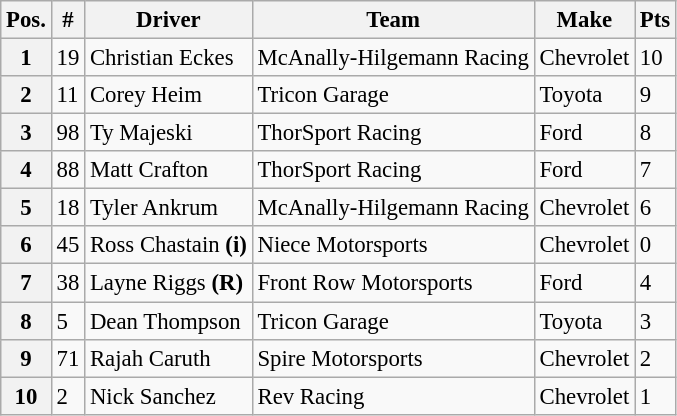<table class="wikitable" style="font-size:95%">
<tr>
<th>Pos.</th>
<th>#</th>
<th>Driver</th>
<th>Team</th>
<th>Make</th>
<th>Pts</th>
</tr>
<tr>
<th>1</th>
<td>19</td>
<td>Christian Eckes</td>
<td>McAnally-Hilgemann Racing</td>
<td>Chevrolet</td>
<td>10</td>
</tr>
<tr>
<th>2</th>
<td>11</td>
<td>Corey Heim</td>
<td>Tricon Garage</td>
<td>Toyota</td>
<td>9</td>
</tr>
<tr>
<th>3</th>
<td>98</td>
<td>Ty Majeski</td>
<td>ThorSport Racing</td>
<td>Ford</td>
<td>8</td>
</tr>
<tr>
<th>4</th>
<td>88</td>
<td>Matt Crafton</td>
<td>ThorSport Racing</td>
<td>Ford</td>
<td>7</td>
</tr>
<tr>
<th>5</th>
<td>18</td>
<td>Tyler Ankrum</td>
<td>McAnally-Hilgemann Racing</td>
<td>Chevrolet</td>
<td>6</td>
</tr>
<tr>
<th>6</th>
<td>45</td>
<td>Ross Chastain <strong>(i)</strong></td>
<td>Niece Motorsports</td>
<td>Chevrolet</td>
<td>0</td>
</tr>
<tr>
<th>7</th>
<td>38</td>
<td>Layne Riggs <strong>(R)</strong></td>
<td>Front Row Motorsports</td>
<td>Ford</td>
<td>4</td>
</tr>
<tr>
<th>8</th>
<td>5</td>
<td>Dean Thompson</td>
<td>Tricon Garage</td>
<td>Toyota</td>
<td>3</td>
</tr>
<tr>
<th>9</th>
<td>71</td>
<td>Rajah Caruth</td>
<td>Spire Motorsports</td>
<td>Chevrolet</td>
<td>2</td>
</tr>
<tr>
<th>10</th>
<td>2</td>
<td>Nick Sanchez</td>
<td>Rev Racing</td>
<td>Chevrolet</td>
<td>1</td>
</tr>
</table>
